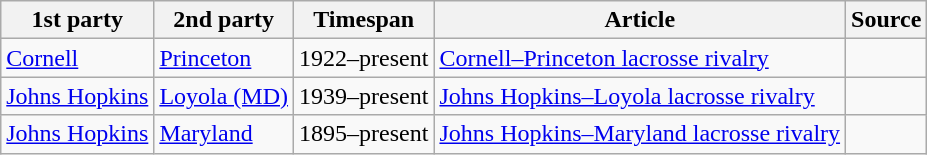<table class="wikitable">
<tr>
<th>1st party</th>
<th>2nd party</th>
<th>Timespan</th>
<th>Article</th>
<th class="unsortable">Source</th>
</tr>
<tr>
<td><a href='#'>Cornell</a></td>
<td><a href='#'>Princeton</a></td>
<td>1922–present</td>
<td><a href='#'>Cornell–Princeton lacrosse rivalry</a></td>
<td></td>
</tr>
<tr>
<td><a href='#'>Johns Hopkins</a></td>
<td><a href='#'>Loyola (MD)</a></td>
<td>1939–present</td>
<td><a href='#'>Johns Hopkins–Loyola lacrosse rivalry</a></td>
<td></td>
</tr>
<tr>
<td><a href='#'>Johns Hopkins</a></td>
<td><a href='#'>Maryland</a></td>
<td>1895–present</td>
<td><a href='#'>Johns Hopkins–Maryland lacrosse rivalry</a></td>
<td></td>
</tr>
</table>
